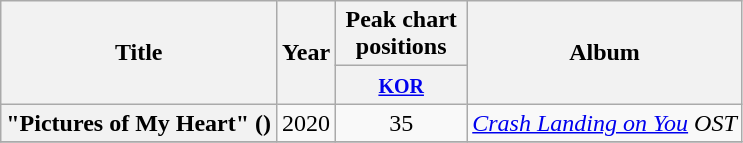<table class="wikitable plainrowheaders" style="text-align:center">
<tr>
<th scope="col" rowspan="2">Title</th>
<th scope="col" rowspan="2">Year</th>
<th scope="col" colspan="1" style="width:5em;">Peak chart positions</th>
<th scope="col" rowspan="2">Album</th>
</tr>
<tr>
<th><small><a href='#'>KOR</a></small><br></th>
</tr>
<tr>
<th scope=row>"Pictures of My Heart" ()</th>
<td>2020</td>
<td>35</td>
<td><em><a href='#'>Crash Landing on You</a> OST</em></td>
</tr>
<tr>
</tr>
</table>
